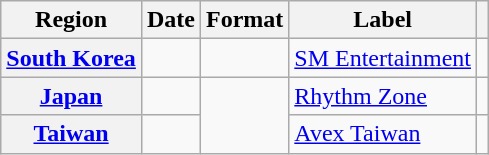<table class="wikitable plainrowheaders">
<tr>
<th scope="col">Region</th>
<th scope="col">Date</th>
<th scope="col">Format</th>
<th scope="col">Label</th>
<th scope="col"></th>
</tr>
<tr>
<th scope="row"><a href='#'>South Korea</a></th>
<td></td>
<td></td>
<td><a href='#'>SM Entertainment</a></td>
<td style="text-align:center;"></td>
</tr>
<tr>
<th scope="row"><a href='#'>Japan</a></th>
<td></td>
<td rowspan="2"></td>
<td><a href='#'>Rhythm Zone</a></td>
<td style="text-align:center;"></td>
</tr>
<tr>
<th scope="row"><a href='#'>Taiwan</a></th>
<td></td>
<td><a href='#'>Avex Taiwan</a></td>
<td style="text-align:center;"></td>
</tr>
</table>
